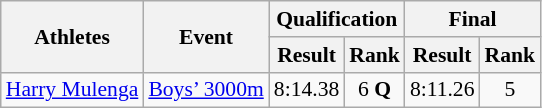<table class="wikitable" border="1" style="font-size:90%">
<tr>
<th rowspan=2>Athletes</th>
<th rowspan=2>Event</th>
<th colspan=2>Qualification</th>
<th colspan=2>Final</th>
</tr>
<tr>
<th>Result</th>
<th>Rank</th>
<th>Result</th>
<th>Rank</th>
</tr>
<tr>
<td><a href='#'>Harry Mulenga</a></td>
<td><a href='#'>Boys’ 3000m</a></td>
<td align=center>8:14.38</td>
<td align=center>6 <strong>Q</strong></td>
<td align=center>8:11.26</td>
<td align=center>5</td>
</tr>
</table>
